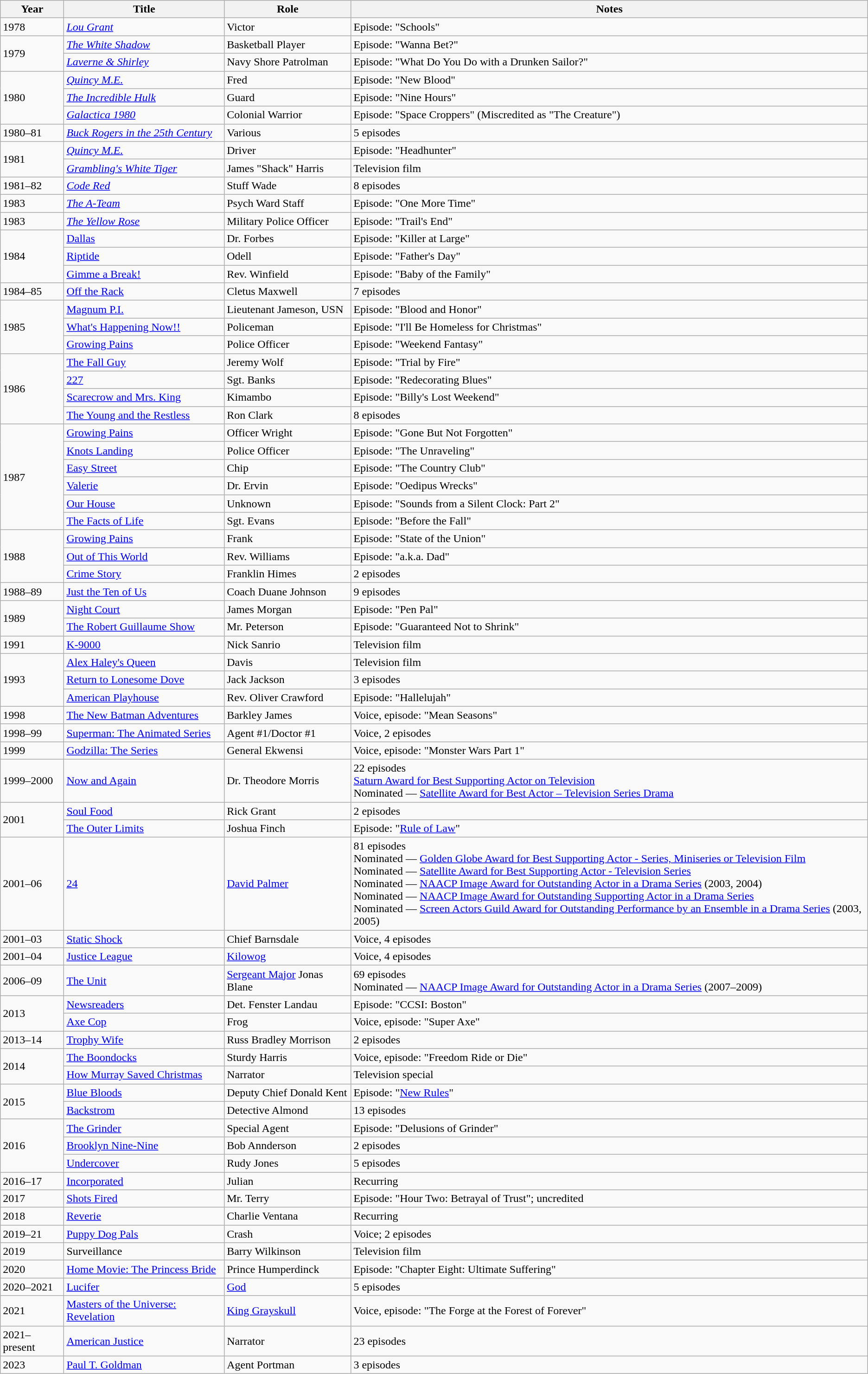<table class="wikitable sortable">
<tr>
<th>Year</th>
<th>Title</th>
<th>Role</th>
<th>Notes</th>
</tr>
<tr>
<td>1978</td>
<td><em><a href='#'>Lou Grant</a></em></td>
<td>Victor</td>
<td>Episode: "Schools"</td>
</tr>
<tr>
<td rowspan="2">1979</td>
<td><em><a href='#'>The White Shadow</a></em></td>
<td>Basketball Player</td>
<td>Episode: "Wanna Bet?"</td>
</tr>
<tr>
<td><em><a href='#'>Laverne & Shirley</a></em></td>
<td>Navy Shore Patrolman</td>
<td>Episode: "What Do You Do with a Drunken Sailor?"</td>
</tr>
<tr>
<td rowspan="3">1980</td>
<td><em><a href='#'>Quincy M.E.</a></em></td>
<td>Fred</td>
<td>Episode: "New Blood"</td>
</tr>
<tr>
<td><em><a href='#'>The Incredible Hulk</a></em></td>
<td>Guard</td>
<td>Episode: "Nine Hours"</td>
</tr>
<tr>
<td><em><a href='#'>Galactica 1980</a></em></td>
<td>Colonial Warrior</td>
<td>Episode: "Space Croppers" (Miscredited as "The Creature")</td>
</tr>
<tr>
<td>1980–81</td>
<td><em><a href='#'>Buck Rogers in the 25th Century</a></em></td>
<td>Various</td>
<td>5 episodes</td>
</tr>
<tr>
<td rowspan="2">1981</td>
<td><em><a href='#'>Quincy M.E.</a></em></td>
<td>Driver</td>
<td>Episode: "Headhunter"</td>
</tr>
<tr>
<td><em><a href='#'>Grambling's White Tiger</a></em></td>
<td>James "Shack" Harris</td>
<td>Television film</td>
</tr>
<tr>
<td>1981–82</td>
<td><em><a href='#'>Code Red</a></em></td>
<td>Stuff Wade</td>
<td>8 episodes</td>
</tr>
<tr>
<td>1983</td>
<td><em><a href='#'>The A-Team</a></em></td>
<td>Psych Ward Staff</td>
<td>Episode: "One More Time"</td>
</tr>
<tr>
<td>1983</td>
<td><em><a href='#'>The Yellow Rose</a></td>
<td>Military Police Officer</td>
<td>Episode: "Trail's End"</td>
</tr>
<tr>
<td rowspan="3">1984</td>
<td></em><a href='#'>Dallas</a><em></td>
<td>Dr. Forbes</td>
<td>Episode: "Killer at Large"</td>
</tr>
<tr>
<td></em><a href='#'>Riptide</a><em></td>
<td>Odell</td>
<td>Episode: "Father's Day"</td>
</tr>
<tr>
<td></em><a href='#'>Gimme a Break!</a><em></td>
<td>Rev. Winfield</td>
<td>Episode: "Baby of the Family"</td>
</tr>
<tr>
<td>1984–85</td>
<td></em><a href='#'>Off the Rack</a><em></td>
<td>Cletus Maxwell</td>
<td>7 episodes</td>
</tr>
<tr>
<td rowspan="3">1985</td>
<td></em><a href='#'>Magnum P.I.</a><em></td>
<td>Lieutenant Jameson, USN</td>
<td>Episode: "Blood and Honor"</td>
</tr>
<tr>
<td></em><a href='#'>What's Happening Now!!</a><em></td>
<td>Policeman</td>
<td>Episode: "I'll Be Homeless for Christmas"</td>
</tr>
<tr>
<td></em><a href='#'>Growing Pains</a><em></td>
<td>Police Officer</td>
<td>Episode: "Weekend Fantasy"</td>
</tr>
<tr>
<td rowspan="4">1986</td>
<td></em><a href='#'>The Fall Guy</a><em></td>
<td>Jeremy Wolf</td>
<td>Episode: "Trial by Fire"</td>
</tr>
<tr>
<td></em><a href='#'>227</a><em></td>
<td>Sgt. Banks</td>
<td>Episode: "Redecorating Blues"</td>
</tr>
<tr>
<td></em><a href='#'>Scarecrow and Mrs. King</a><em></td>
<td>Kimambo</td>
<td>Episode: "Billy's Lost Weekend"</td>
</tr>
<tr>
<td></em><a href='#'>The Young and the Restless</a><em></td>
<td>Ron Clark</td>
<td>8 episodes</td>
</tr>
<tr>
<td rowspan="6">1987</td>
<td></em><a href='#'>Growing Pains</a><em></td>
<td>Officer Wright</td>
<td>Episode: "Gone But Not Forgotten"</td>
</tr>
<tr>
<td></em><a href='#'>Knots Landing</a><em></td>
<td>Police Officer</td>
<td>Episode: "The Unraveling"</td>
</tr>
<tr>
<td></em><a href='#'>Easy Street</a><em></td>
<td>Chip</td>
<td>Episode: "The Country Club"</td>
</tr>
<tr>
<td></em><a href='#'>Valerie</a><em></td>
<td>Dr. Ervin</td>
<td>Episode: "Oedipus Wrecks"</td>
</tr>
<tr>
<td></em><a href='#'>Our House</a><em></td>
<td>Unknown</td>
<td>Episode: "Sounds from a Silent Clock: Part 2"</td>
</tr>
<tr>
<td></em><a href='#'>The Facts of Life</a><em></td>
<td>Sgt. Evans</td>
<td>Episode: "Before the Fall"</td>
</tr>
<tr>
<td rowspan="3">1988</td>
<td></em><a href='#'>Growing Pains</a><em></td>
<td>Frank</td>
<td>Episode: "State of the Union"</td>
</tr>
<tr>
<td></em><a href='#'>Out of This World</a><em></td>
<td>Rev. Williams</td>
<td>Episode: "a.k.a. Dad"</td>
</tr>
<tr>
<td></em><a href='#'>Crime Story</a><em></td>
<td>Franklin Himes</td>
<td>2 episodes</td>
</tr>
<tr>
<td>1988–89</td>
<td></em><a href='#'>Just the Ten of Us</a><em></td>
<td>Coach Duane Johnson</td>
<td>9 episodes</td>
</tr>
<tr>
<td rowspan="2">1989</td>
<td></em><a href='#'>Night Court</a><em></td>
<td>James Morgan</td>
<td>Episode: "Pen Pal"</td>
</tr>
<tr>
<td></em><a href='#'>The Robert Guillaume Show</a><em></td>
<td>Mr. Peterson</td>
<td>Episode: "Guaranteed Not to Shrink"</td>
</tr>
<tr>
<td>1991</td>
<td></em><a href='#'>K-9000</a><em></td>
<td>Nick Sanrio</td>
<td>Television film</td>
</tr>
<tr>
<td rowspan="3">1993</td>
<td></em><a href='#'>Alex Haley's Queen</a><em></td>
<td>Davis</td>
<td>Television film</td>
</tr>
<tr>
<td></em><a href='#'>Return to Lonesome Dove</a><em></td>
<td>Jack Jackson</td>
<td>3 episodes</td>
</tr>
<tr>
<td></em><a href='#'>American Playhouse</a><em></td>
<td>Rev. Oliver Crawford</td>
<td>Episode: "Hallelujah"</td>
</tr>
<tr>
<td>1998</td>
<td></em><a href='#'>The New Batman Adventures</a><em></td>
<td>Barkley James</td>
<td>Voice, episode: "Mean Seasons"</td>
</tr>
<tr>
<td>1998–99</td>
<td></em><a href='#'>Superman: The Animated Series</a><em></td>
<td>Agent #1/Doctor #1</td>
<td>Voice, 2 episodes</td>
</tr>
<tr>
<td>1999</td>
<td></em><a href='#'>Godzilla: The Series</a><em></td>
<td>General Ekwensi</td>
<td>Voice, episode: "Monster Wars Part 1"</td>
</tr>
<tr>
<td>1999–2000</td>
<td></em><a href='#'>Now and Again</a><em></td>
<td>Dr. Theodore Morris</td>
<td>22 episodes<br><a href='#'>Saturn Award for Best Supporting Actor on Television</a><br>Nominated — <a href='#'>Satellite Award for Best Actor – Television Series Drama</a></td>
</tr>
<tr>
<td rowspan="2">2001</td>
<td></em><a href='#'>Soul Food</a><em></td>
<td>Rick Grant</td>
<td>2 episodes</td>
</tr>
<tr>
<td></em><a href='#'>The Outer Limits</a><em></td>
<td>Joshua Finch</td>
<td>Episode: "<a href='#'>Rule of Law</a>"</td>
</tr>
<tr>
<td>2001–06</td>
<td></em><a href='#'>24</a><em></td>
<td><a href='#'>David Palmer</a></td>
<td>81 episodes<br>Nominated — <a href='#'>Golden Globe Award for Best Supporting Actor - Series, Miniseries or Television Film</a><br>Nominated — <a href='#'>Satellite Award for Best Supporting Actor - Television Series</a><br>Nominated — <a href='#'>NAACP Image Award for Outstanding Actor in a Drama Series</a> (2003, 2004)<br>Nominated — <a href='#'>NAACP Image Award for Outstanding Supporting Actor in a Drama Series</a><br>Nominated — <a href='#'>Screen Actors Guild Award for Outstanding Performance by an Ensemble in a Drama Series</a> (2003, 2005)</td>
</tr>
<tr>
<td>2001–03</td>
<td></em><a href='#'>Static Shock</a><em></td>
<td>Chief Barnsdale</td>
<td>Voice, 4 episodes</td>
</tr>
<tr>
<td>2001–04</td>
<td></em><a href='#'>Justice League</a><em></td>
<td><a href='#'>Kilowog</a></td>
<td>Voice, 4 episodes</td>
</tr>
<tr>
<td>2006–09</td>
<td></em><a href='#'>The Unit</a><em></td>
<td><a href='#'>Sergeant Major</a> Jonas Blane</td>
<td>69 episodes<br>Nominated — <a href='#'>NAACP Image Award for Outstanding Actor in a Drama Series</a> (2007–2009)</td>
</tr>
<tr>
<td rowspan="2">2013</td>
<td></em><a href='#'>Newsreaders</a><em></td>
<td>Det. Fenster Landau</td>
<td>Episode: "CCSI: Boston"</td>
</tr>
<tr>
<td></em><a href='#'>Axe Cop</a><em></td>
<td>Frog</td>
<td>Voice, episode: "Super Axe"</td>
</tr>
<tr>
<td>2013–14</td>
<td></em><a href='#'>Trophy Wife</a><em></td>
<td>Russ Bradley Morrison</td>
<td>2 episodes</td>
</tr>
<tr>
<td rowspan="2">2014</td>
<td></em><a href='#'>The Boondocks</a><em></td>
<td>Sturdy Harris</td>
<td>Voice, episode: "Freedom Ride or Die"</td>
</tr>
<tr>
<td></em><a href='#'>How Murray Saved Christmas</a><em></td>
<td>Narrator</td>
<td>Television special</td>
</tr>
<tr>
<td rowspan="2">2015</td>
<td></em><a href='#'>Blue Bloods</a><em></td>
<td>Deputy Chief Donald Kent</td>
<td>Episode: "<a href='#'>New Rules</a>"</td>
</tr>
<tr>
<td></em><a href='#'>Backstrom</a><em></td>
<td>Detective Almond</td>
<td>13 episodes</td>
</tr>
<tr>
<td rowspan="3">2016</td>
<td></em><a href='#'>The Grinder</a><em></td>
<td>Special Agent</td>
<td>Episode: "Delusions of Grinder"</td>
</tr>
<tr>
<td></em><a href='#'>Brooklyn Nine-Nine</a><em></td>
<td>Bob Annderson</td>
<td>2 episodes</td>
</tr>
<tr>
<td></em><a href='#'>Undercover</a><em></td>
<td>Rudy Jones</td>
<td>5 episodes</td>
</tr>
<tr>
<td>2016–17</td>
<td></em><a href='#'>Incorporated</a><em></td>
<td>Julian</td>
<td>Recurring</td>
</tr>
<tr>
<td>2017</td>
<td></em><a href='#'>Shots Fired</a><em></td>
<td>Mr. Terry</td>
<td>Episode: "Hour Two: Betrayal of Trust"; uncredited</td>
</tr>
<tr>
<td>2018</td>
<td></em><a href='#'>Reverie</a><em></td>
<td>Charlie Ventana</td>
<td>Recurring</td>
</tr>
<tr>
<td>2019–21</td>
<td></em><a href='#'>Puppy Dog Pals</a><em></td>
<td>Crash</td>
<td>Voice; 2 episodes</td>
</tr>
<tr>
<td>2019</td>
<td></em>Surveillance<em></td>
<td>Barry Wilkinson</td>
<td>Television film</td>
</tr>
<tr>
<td>2020</td>
<td></em><a href='#'>Home Movie: The Princess Bride</a><em></td>
<td>Prince Humperdinck</td>
<td>Episode: "Chapter Eight: Ultimate Suffering"</td>
</tr>
<tr>
<td>2020–2021</td>
<td></em><a href='#'>Lucifer</a><em></td>
<td><a href='#'>God</a></td>
<td>5 episodes</td>
</tr>
<tr>
<td>2021</td>
<td></em><a href='#'>Masters of the Universe: Revelation</a><em></td>
<td><a href='#'>King Grayskull</a></td>
<td>Voice, episode: "The Forge at the Forest of Forever"</td>
</tr>
<tr>
<td>2021–present</td>
<td></em><a href='#'>American Justice</a><em></td>
<td>Narrator</td>
<td>23 episodes</td>
</tr>
<tr>
<td>2023</td>
<td></em><a href='#'>Paul T. Goldman</a><em></td>
<td>Agent Portman</td>
<td>3 episodes</td>
</tr>
</table>
